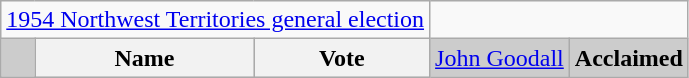<table class="wikitable">
<tr>
<td colspan=3 align=center><a href='#'>1954 Northwest Territories general election</a></td>
</tr>
<tr bgcolor="CCCCCC">
<td></td>
<th><strong>Name </strong></th>
<th><strong>Vote</strong><br></th>
<td><a href='#'>John Goodall</a></td>
<td colspan="2" align=center><strong>Acclaimed</strong></td>
</tr>
</table>
